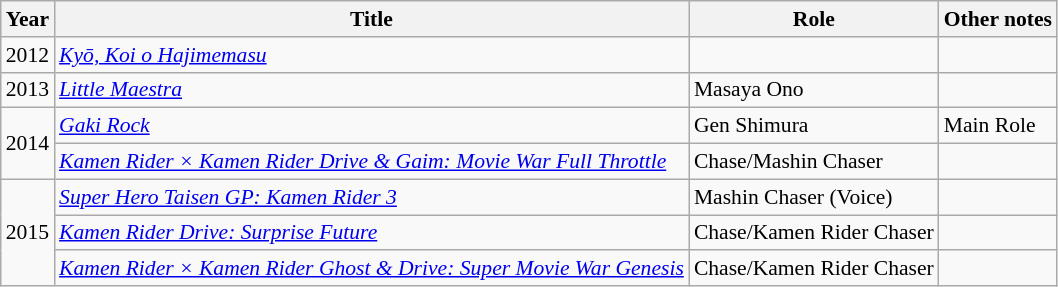<table class="wikitable" style="font-size: 90%;">
<tr>
<th>Year</th>
<th>Title</th>
<th>Role</th>
<th>Other notes</th>
</tr>
<tr>
<td>2012</td>
<td><em><a href='#'>Kyō, Koi o Hajimemasu</a></em></td>
<td></td>
<td></td>
</tr>
<tr>
<td>2013</td>
<td><em><a href='#'>Little Maestra</a></em></td>
<td>Masaya Ono</td>
<td></td>
</tr>
<tr>
<td rowspan="2">2014</td>
<td><em><a href='#'>Gaki Rock</a></em></td>
<td>Gen Shimura</td>
<td>Main Role</td>
</tr>
<tr>
<td><em><a href='#'>Kamen Rider × Kamen Rider Drive & Gaim: Movie War Full Throttle</a></em></td>
<td>Chase/Mashin Chaser</td>
<td></td>
</tr>
<tr>
<td rowspan="3">2015</td>
<td><em><a href='#'>Super Hero Taisen GP: Kamen Rider 3</a></em></td>
<td>Mashin Chaser (Voice)</td>
<td></td>
</tr>
<tr>
<td><em><a href='#'>Kamen Rider Drive: Surprise Future</a></em></td>
<td>Chase/Kamen Rider Chaser</td>
<td></td>
</tr>
<tr>
<td><em><a href='#'>Kamen Rider × Kamen Rider Ghost & Drive: Super Movie War Genesis</a></em></td>
<td>Chase/Kamen Rider Chaser</td>
<td></td>
</tr>
</table>
